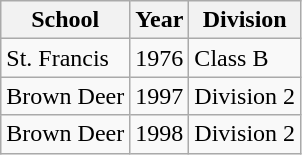<table class="wikitable">
<tr>
<th>School</th>
<th>Year</th>
<th>Division</th>
</tr>
<tr>
<td>St. Francis</td>
<td>1976</td>
<td>Class B</td>
</tr>
<tr>
<td>Brown Deer</td>
<td>1997</td>
<td>Division 2</td>
</tr>
<tr>
<td>Brown Deer</td>
<td>1998</td>
<td>Division 2</td>
</tr>
</table>
